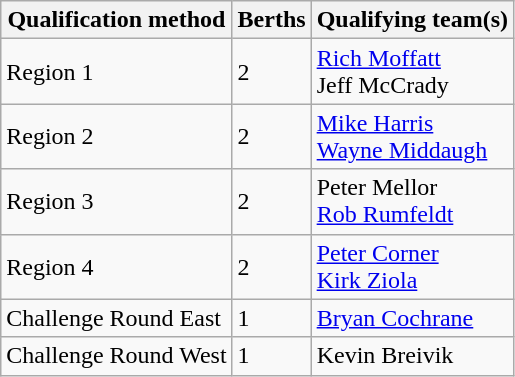<table class="wikitable">
<tr>
<th scope="col">Qualification method</th>
<th scope="col">Berths</th>
<th scope="col">Qualifying team(s)</th>
</tr>
<tr>
<td>Region 1</td>
<td>2</td>
<td><a href='#'>Rich Moffatt</a> <br> Jeff McCrady</td>
</tr>
<tr>
<td>Region 2</td>
<td>2</td>
<td><a href='#'>Mike Harris</a> <br> <a href='#'>Wayne Middaugh</a></td>
</tr>
<tr>
<td>Region 3</td>
<td>2</td>
<td>Peter Mellor <br> <a href='#'>Rob Rumfeldt</a></td>
</tr>
<tr>
<td>Region 4</td>
<td>2</td>
<td><a href='#'>Peter Corner</a> <br> <a href='#'>Kirk Ziola</a></td>
</tr>
<tr>
<td>Challenge Round East</td>
<td>1</td>
<td><a href='#'>Bryan Cochrane</a></td>
</tr>
<tr>
<td>Challenge Round West</td>
<td>1</td>
<td>Kevin Breivik</td>
</tr>
</table>
